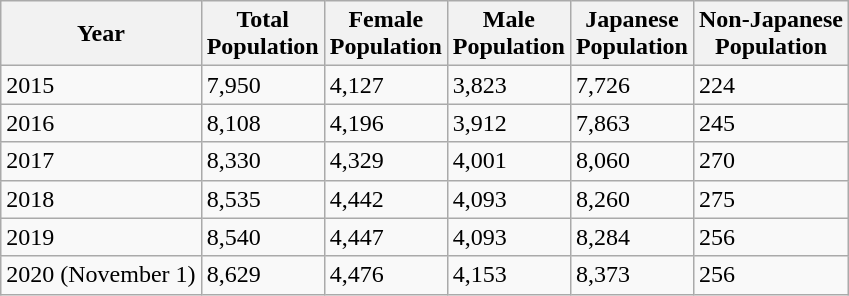<table class="wikitable">
<tr>
<th>Year</th>
<th>Total<br>Population</th>
<th>Female<br>Population</th>
<th>Male<br>Population</th>
<th>Japanese<br>Population</th>
<th>Non-Japanese<br>Population</th>
</tr>
<tr>
<td>2015</td>
<td>7,950</td>
<td>4,127</td>
<td>3,823</td>
<td>7,726</td>
<td>224</td>
</tr>
<tr>
<td>2016</td>
<td>8,108</td>
<td>4,196</td>
<td>3,912</td>
<td>7,863</td>
<td>245</td>
</tr>
<tr>
<td>2017</td>
<td>8,330</td>
<td>4,329</td>
<td>4,001</td>
<td>8,060</td>
<td>270</td>
</tr>
<tr>
<td>2018</td>
<td>8,535</td>
<td>4,442</td>
<td>4,093</td>
<td>8,260</td>
<td>275</td>
</tr>
<tr>
<td>2019</td>
<td>8,540</td>
<td>4,447</td>
<td>4,093</td>
<td>8,284</td>
<td>256</td>
</tr>
<tr>
<td>2020 (November 1)</td>
<td>8,629</td>
<td>4,476</td>
<td>4,153</td>
<td>8,373</td>
<td>256</td>
</tr>
</table>
